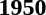<table>
<tr>
<td><strong>1950</strong><br></td>
</tr>
</table>
